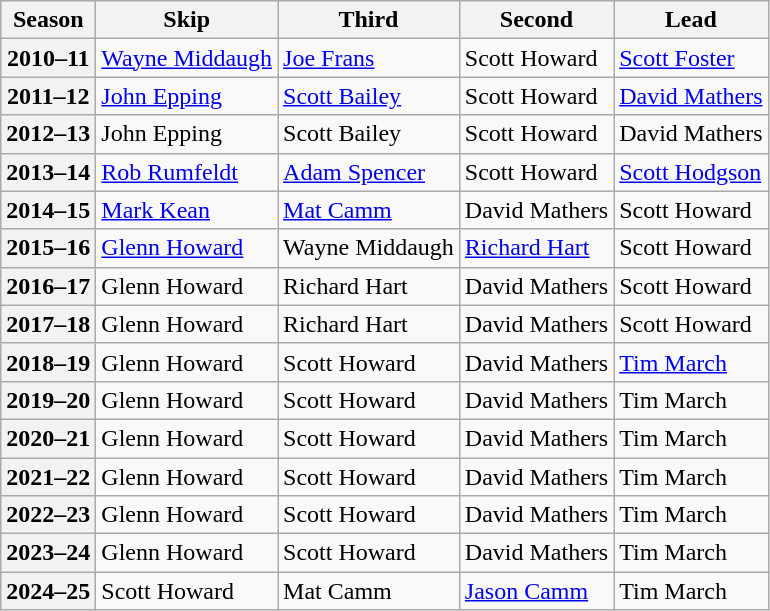<table class="wikitable">
<tr>
<th scope="col">Season</th>
<th scope="col">Skip</th>
<th scope="col">Third</th>
<th scope="col">Second</th>
<th scope="col">Lead</th>
</tr>
<tr>
<th scope="row">2010–11</th>
<td><a href='#'>Wayne Middaugh</a></td>
<td><a href='#'>Joe Frans</a></td>
<td>Scott Howard</td>
<td><a href='#'>Scott Foster</a></td>
</tr>
<tr>
<th scope="row">2011–12</th>
<td><a href='#'>John Epping</a></td>
<td><a href='#'>Scott Bailey</a></td>
<td>Scott Howard</td>
<td><a href='#'>David Mathers</a></td>
</tr>
<tr>
<th scope="row">2012–13</th>
<td>John Epping</td>
<td>Scott Bailey</td>
<td>Scott Howard</td>
<td>David Mathers</td>
</tr>
<tr>
<th scope="row">2013–14</th>
<td><a href='#'>Rob Rumfeldt</a></td>
<td><a href='#'>Adam Spencer</a></td>
<td>Scott Howard</td>
<td><a href='#'>Scott Hodgson</a></td>
</tr>
<tr>
<th scope="row">2014–15</th>
<td><a href='#'>Mark Kean</a></td>
<td><a href='#'>Mat Camm</a></td>
<td>David Mathers</td>
<td>Scott Howard</td>
</tr>
<tr>
<th scope="row">2015–16</th>
<td><a href='#'>Glenn Howard</a></td>
<td>Wayne Middaugh</td>
<td><a href='#'>Richard Hart</a></td>
<td>Scott Howard</td>
</tr>
<tr>
<th scope="row">2016–17</th>
<td>Glenn Howard</td>
<td>Richard Hart</td>
<td>David Mathers</td>
<td>Scott Howard</td>
</tr>
<tr>
<th scope="row">2017–18</th>
<td>Glenn Howard</td>
<td>Richard Hart</td>
<td>David Mathers</td>
<td>Scott Howard</td>
</tr>
<tr>
<th scope="row">2018–19</th>
<td>Glenn Howard</td>
<td>Scott Howard</td>
<td>David Mathers</td>
<td><a href='#'>Tim March</a></td>
</tr>
<tr>
<th scope="row">2019–20</th>
<td>Glenn Howard</td>
<td>Scott Howard</td>
<td>David Mathers</td>
<td>Tim March</td>
</tr>
<tr>
<th scope="row">2020–21</th>
<td>Glenn Howard</td>
<td>Scott Howard</td>
<td>David Mathers</td>
<td>Tim March</td>
</tr>
<tr>
<th scope="row">2021–22</th>
<td>Glenn Howard</td>
<td>Scott Howard</td>
<td>David Mathers</td>
<td>Tim March</td>
</tr>
<tr>
<th scope="row">2022–23</th>
<td>Glenn Howard</td>
<td>Scott Howard</td>
<td>David Mathers</td>
<td>Tim March</td>
</tr>
<tr>
<th scope="row">2023–24</th>
<td>Glenn Howard</td>
<td>Scott Howard</td>
<td>David Mathers</td>
<td>Tim March</td>
</tr>
<tr>
<th scope="row">2024–25</th>
<td>Scott Howard</td>
<td>Mat Camm</td>
<td><a href='#'>Jason Camm</a></td>
<td>Tim March</td>
</tr>
</table>
